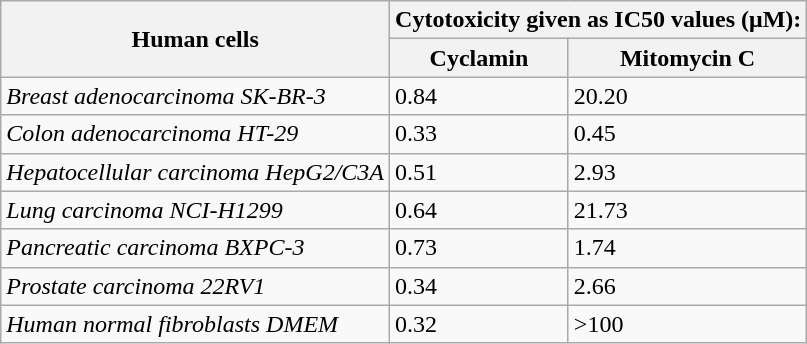<table class="wikitable">
<tr>
<th rowspan="2">Human cells</th>
<th colspan="2">Cytotoxicity given as IC50 values (μM):</th>
</tr>
<tr>
<th>Cyclamin</th>
<th>Mitomycin C</th>
</tr>
<tr>
<td><em>Breast adenocarcinoma SK-BR-3</em></td>
<td>0.84</td>
<td>20.20</td>
</tr>
<tr>
<td><em>Colon adenocarcinoma HT-29</em></td>
<td>0.33</td>
<td>0.45</td>
</tr>
<tr>
<td><em>Hepatocellular carcinoma HepG2/C3A</em></td>
<td>0.51</td>
<td>2.93</td>
</tr>
<tr>
<td><em>Lung carcinoma NCI-H1299</em></td>
<td>0.64</td>
<td>21.73</td>
</tr>
<tr>
<td><em>Pancreatic carcinoma BXPC-3</em></td>
<td>0.73</td>
<td>1.74</td>
</tr>
<tr>
<td><em>Prostate carcinoma 22RV1</em></td>
<td>0.34</td>
<td>2.66</td>
</tr>
<tr>
<td><em>Human normal fibroblasts DMEM</em></td>
<td>0.32</td>
<td>>100</td>
</tr>
</table>
